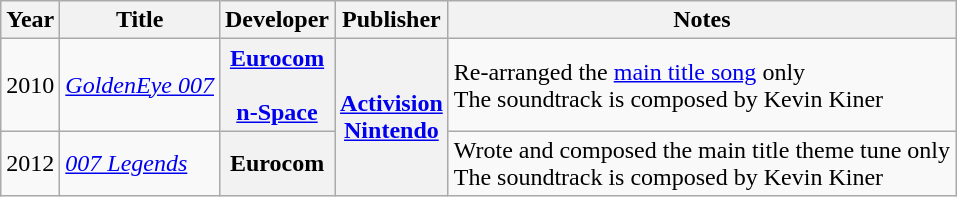<table class="wikitable">
<tr>
<th>Year</th>
<th>Title</th>
<th width=50>Developer</th>
<th width=50>Publisher</th>
<th>Notes</th>
</tr>
<tr>
<td>2010</td>
<td><em><a href='#'>GoldenEye 007</a></em></td>
<th><a href='#'>Eurocom</a><br><br><a href='#'>n-Space</a><br></th>
<th rowspan=2><a href='#'>Activision</a><br><a href='#'>Nintendo</a><br></th>
<td>Re-arranged the <a href='#'>main title song</a> only<br>The soundtrack is composed by Kevin Kiner</td>
</tr>
<tr>
<td>2012</td>
<td><em><a href='#'>007 Legends</a></em></td>
<th>Eurocom</th>
<td>Wrote and composed the main title theme tune only<br>The soundtrack is composed by Kevin Kiner</td>
</tr>
</table>
